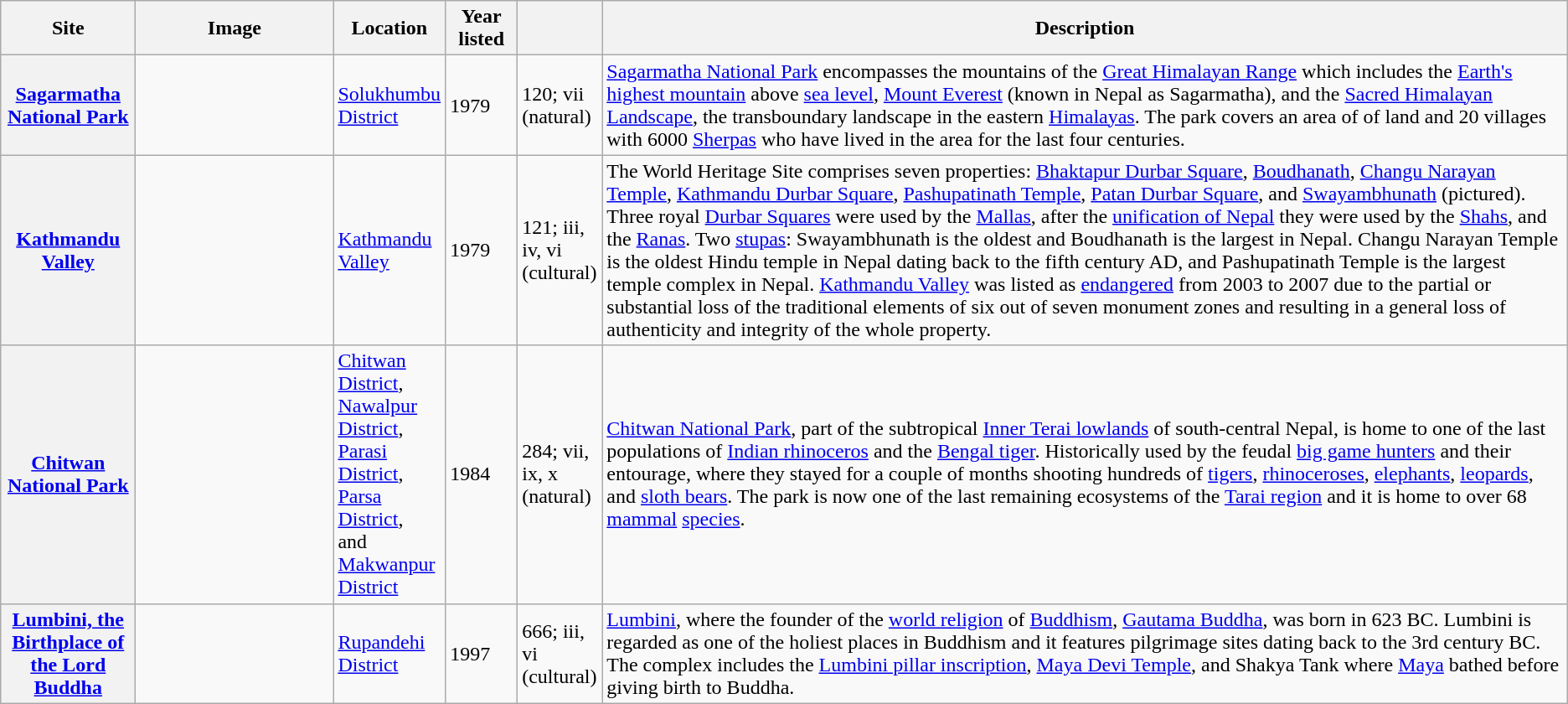<table class="wikitable sortable plainrowheaders">
<tr>
<th style="width:100px;" scope="col">Site</th>
<th class="unsortable" style="width:150px;" scope="col">Image</th>
<th style="width:80px;" scope="col">Location</th>
<th style="width:50px;" scope="col">Year listed</th>
<th style="width:60px;" scope="col"></th>
<th scope="col" class="unsortable">Description</th>
</tr>
<tr>
<th scope="row"><a href='#'>Sagarmatha National Park</a></th>
<td></td>
<td><a href='#'>Solukhumbu District</a></td>
<td>1979</td>
<td>120; vii (natural)</td>
<td><a href='#'>Sagarmatha National Park</a> encompasses the mountains of the <a href='#'>Great Himalayan Range</a> which includes the <a href='#'>Earth's highest mountain</a> above <a href='#'>sea level</a>, <a href='#'>Mount Everest</a> (known in Nepal as Sagarmatha), and the <a href='#'>Sacred Himalayan Landscape</a>, the transboundary landscape in the eastern <a href='#'>Himalayas</a>. The park covers an area of  of land and 20 villages with 6000 <a href='#'>Sherpas</a> who have lived in the area for the last four centuries.</td>
</tr>
<tr>
<th scope="row"><a href='#'>Kathmandu Valley</a></th>
<td></td>
<td><a href='#'>Kathmandu Valley</a></td>
<td>1979</td>
<td>121; iii, iv, vi (cultural)</td>
<td>The World Heritage Site comprises seven properties: <a href='#'>Bhaktapur Durbar Square</a>, <a href='#'>Boudhanath</a>, <a href='#'>Changu Narayan Temple</a>, <a href='#'>Kathmandu Durbar Square</a>, <a href='#'>Pashupatinath Temple</a>, <a href='#'>Patan Durbar Square</a>, and <a href='#'>Swayambhunath</a> (pictured). Three royal <a href='#'>Durbar Squares</a> were used by the <a href='#'>Mallas</a>, after the <a href='#'>unification of Nepal</a> they were used by the <a href='#'>Shahs</a>, and the <a href='#'>Ranas</a>. Two <a href='#'>stupas</a>: Swayambhunath is the oldest and Boudhanath is the largest in Nepal. Changu Narayan Temple is the oldest Hindu temple in Nepal dating back to the fifth century AD, and Pashupatinath Temple is the largest temple complex in Nepal. <a href='#'>Kathmandu Valley</a> was listed as <a href='#'>endangered</a> from 2003 to 2007 due to the partial or substantial loss of the traditional elements of six out of seven monument zones and resulting in a general loss of authenticity and integrity of the whole property.</td>
</tr>
<tr>
<th scope="row"><a href='#'>Chitwan National Park</a></th>
<td></td>
<td><a href='#'>Chitwan District</a>, <a href='#'>Nawalpur District</a>, <a href='#'>Parasi District</a>, <a href='#'>Parsa District</a>,<br>and <a href='#'>Makwanpur District</a></td>
<td>1984</td>
<td>284; vii, ix, x (natural)</td>
<td><a href='#'>Chitwan National Park</a>, part of the subtropical <a href='#'>Inner Terai lowlands</a> of south-central Nepal, is home to one of the last populations of <a href='#'>Indian rhinoceros</a> and the <a href='#'>Bengal tiger</a>. Historically used by the feudal <a href='#'>big game hunters</a> and their entourage, where they stayed for a couple of months shooting hundreds of <a href='#'>tigers</a>, <a href='#'>rhinoceroses</a>, <a href='#'>elephants</a>, <a href='#'>leopards</a>, and <a href='#'>sloth bears</a>. The park is now one of the last remaining ecosystems of the <a href='#'>Tarai region</a> and it is home to over 68 <a href='#'>mammal</a> <a href='#'>species</a>.</td>
</tr>
<tr>
<th scope="row"><a href='#'>Lumbini, the Birthplace of the Lord Buddha</a></th>
<td></td>
<td><a href='#'>Rupandehi District</a></td>
<td>1997</td>
<td>666; iii, vi (cultural)</td>
<td><a href='#'>Lumbini</a>, where the founder of the <a href='#'>world religion</a> of <a href='#'>Buddhism</a>, <a href='#'>Gautama Buddha</a>, was born in 623 BC. Lumbini is regarded as one of the holiest places in Buddhism and it features pilgrimage sites dating back to the 3rd century BC. The complex includes the <a href='#'>Lumbini pillar inscription</a>, <a href='#'>Maya Devi Temple</a>, and Shakya Tank where <a href='#'>Maya</a> bathed before giving birth to Buddha.</td>
</tr>
</table>
